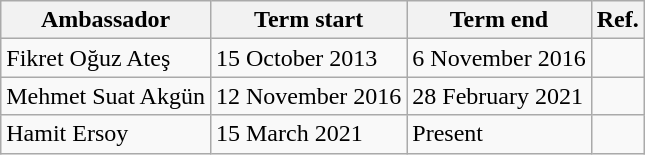<table class="wikitable">
<tr>
<th>Ambassador</th>
<th>Term start</th>
<th>Term end</th>
<th>Ref.</th>
</tr>
<tr>
<td>Fikret Oğuz Ateş</td>
<td>15 October 2013</td>
<td>6 November 2016</td>
<td></td>
</tr>
<tr>
<td>Mehmet Suat Akgün</td>
<td>12 November 2016</td>
<td>28 February 2021</td>
<td></td>
</tr>
<tr>
<td>Hamit Ersoy</td>
<td>15 March 2021</td>
<td>Present</td>
<td></td>
</tr>
</table>
